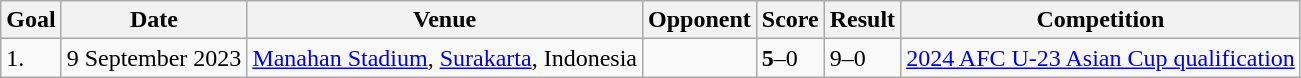<table class="wikitable">
<tr>
<th>Goal</th>
<th>Date</th>
<th>Venue</th>
<th>Opponent</th>
<th>Score</th>
<th>Result</th>
<th>Competition</th>
</tr>
<tr>
<td>1.</td>
<td>9 September 2023</td>
<td><a href='#'>Manahan Stadium</a>, <a href='#'>Surakarta</a>, Indonesia</td>
<td></td>
<td><strong>5</strong>–0</td>
<td>9–0</td>
<td><a href='#'>2024 AFC U-23 Asian Cup qualification</a></td>
</tr>
</table>
